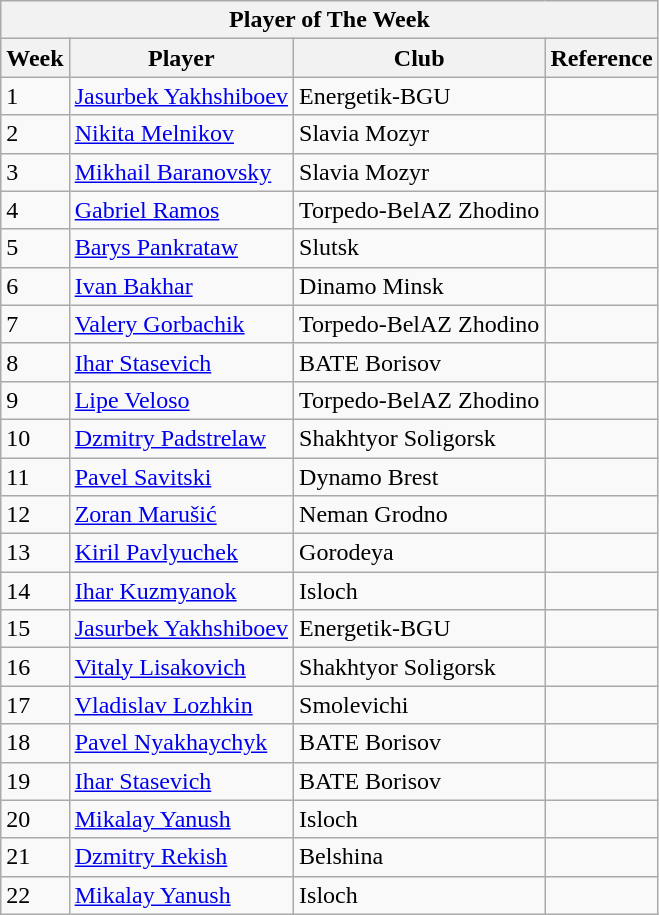<table class="wikitable collapsible collapsed">
<tr>
<th colspan="5">Player of The Week</th>
</tr>
<tr>
<th>Week</th>
<th>Player</th>
<th>Club</th>
<th>Reference</th>
</tr>
<tr>
<td>1</td>
<td> <a href='#'>Jasurbek Yakhshiboev</a></td>
<td>Energetik-BGU</td>
<td align=center></td>
</tr>
<tr>
<td>2</td>
<td> <a href='#'>Nikita Melnikov</a></td>
<td>Slavia Mozyr</td>
<td align=center></td>
</tr>
<tr>
<td>3</td>
<td> <a href='#'>Mikhail Baranovsky</a></td>
<td>Slavia Mozyr</td>
<td align=center></td>
</tr>
<tr>
<td>4</td>
<td> <a href='#'>Gabriel Ramos</a></td>
<td>Torpedo-BelAZ Zhodino</td>
<td align=center></td>
</tr>
<tr>
<td>5</td>
<td> <a href='#'>Barys Pankrataw</a></td>
<td>Slutsk</td>
<td align=center></td>
</tr>
<tr>
<td>6</td>
<td> <a href='#'>Ivan Bakhar</a></td>
<td>Dinamo Minsk</td>
<td align=center></td>
</tr>
<tr>
<td>7</td>
<td> <a href='#'>Valery Gorbachik</a></td>
<td>Torpedo-BelAZ Zhodino</td>
<td align=center></td>
</tr>
<tr>
<td>8</td>
<td> <a href='#'>Ihar Stasevich</a></td>
<td>BATE Borisov</td>
<td align=center></td>
</tr>
<tr>
<td>9</td>
<td> <a href='#'>Lipe Veloso</a></td>
<td>Torpedo-BelAZ Zhodino</td>
<td align=center></td>
</tr>
<tr>
<td>10</td>
<td> <a href='#'>Dzmitry Padstrelaw</a></td>
<td>Shakhtyor Soligorsk</td>
<td align=center></td>
</tr>
<tr>
<td>11</td>
<td> <a href='#'>Pavel Savitski</a></td>
<td>Dynamo Brest</td>
<td align=center></td>
</tr>
<tr>
<td>12</td>
<td> <a href='#'>Zoran Marušić</a></td>
<td>Neman Grodno</td>
<td align=center></td>
</tr>
<tr>
<td>13</td>
<td> <a href='#'>Kiril Pavlyuchek</a></td>
<td>Gorodeya</td>
<td align=center></td>
</tr>
<tr>
<td>14</td>
<td> <a href='#'>Ihar Kuzmyanok</a></td>
<td>Isloch</td>
<td align=center></td>
</tr>
<tr>
<td>15</td>
<td> <a href='#'>Jasurbek Yakhshiboev</a></td>
<td>Energetik-BGU</td>
<td align=center></td>
</tr>
<tr>
<td>16</td>
<td> <a href='#'>Vitaly Lisakovich</a></td>
<td>Shakhtyor Soligorsk</td>
<td align=center></td>
</tr>
<tr>
<td>17</td>
<td> <a href='#'>Vladislav Lozhkin</a></td>
<td>Smolevichi</td>
<td align=center></td>
</tr>
<tr>
<td>18</td>
<td> <a href='#'>Pavel Nyakhaychyk</a></td>
<td>BATE Borisov</td>
<td align=center></td>
</tr>
<tr>
<td>19</td>
<td> <a href='#'>Ihar Stasevich</a></td>
<td>BATE Borisov</td>
<td align=center></td>
</tr>
<tr>
<td>20</td>
<td> <a href='#'>Mikalay Yanush</a></td>
<td>Isloch</td>
<td align=center></td>
</tr>
<tr>
<td>21</td>
<td> <a href='#'>Dzmitry Rekish</a></td>
<td>Belshina</td>
<td align=center></td>
</tr>
<tr>
<td>22</td>
<td> <a href='#'>Mikalay Yanush</a></td>
<td>Isloch</td>
<td align=center></td>
</tr>
</table>
